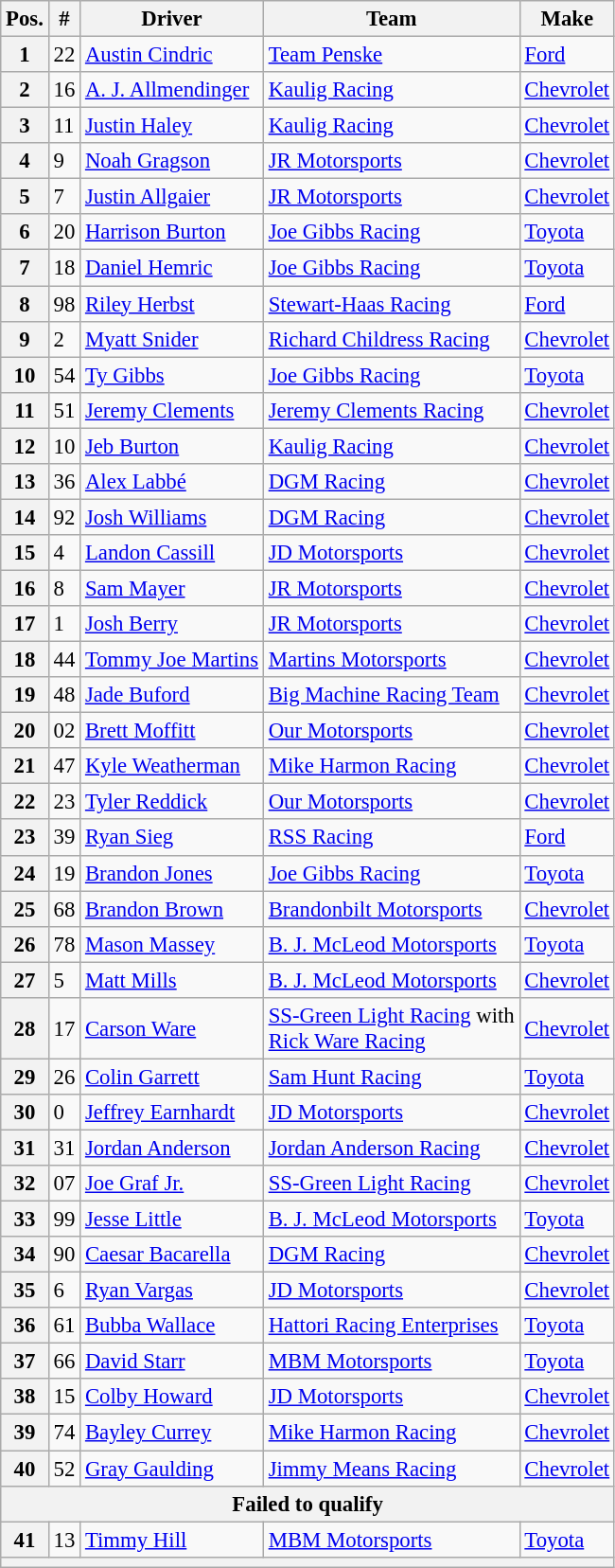<table class="wikitable" style="font-size: 95%;">
<tr>
<th>Pos.</th>
<th>#</th>
<th>Driver</th>
<th>Team</th>
<th>Make</th>
</tr>
<tr>
<th>1</th>
<td>22</td>
<td><a href='#'>Austin Cindric</a></td>
<td><a href='#'>Team Penske</a></td>
<td><a href='#'>Ford</a></td>
</tr>
<tr>
<th>2</th>
<td>16</td>
<td><a href='#'>A. J. Allmendinger</a></td>
<td><a href='#'>Kaulig Racing</a></td>
<td><a href='#'>Chevrolet</a></td>
</tr>
<tr>
<th>3</th>
<td>11</td>
<td><a href='#'>Justin Haley</a></td>
<td><a href='#'>Kaulig Racing</a></td>
<td><a href='#'>Chevrolet</a></td>
</tr>
<tr>
<th>4</th>
<td>9</td>
<td><a href='#'>Noah Gragson</a></td>
<td><a href='#'>JR Motorsports</a></td>
<td><a href='#'>Chevrolet</a></td>
</tr>
<tr>
<th>5</th>
<td>7</td>
<td><a href='#'>Justin Allgaier</a></td>
<td><a href='#'>JR Motorsports</a></td>
<td><a href='#'>Chevrolet</a></td>
</tr>
<tr>
<th>6</th>
<td>20</td>
<td><a href='#'>Harrison Burton</a></td>
<td><a href='#'>Joe Gibbs Racing</a></td>
<td><a href='#'>Toyota</a></td>
</tr>
<tr>
<th>7</th>
<td>18</td>
<td><a href='#'>Daniel Hemric</a></td>
<td><a href='#'>Joe Gibbs Racing</a></td>
<td><a href='#'>Toyota</a></td>
</tr>
<tr>
<th>8</th>
<td>98</td>
<td><a href='#'>Riley Herbst</a></td>
<td><a href='#'>Stewart-Haas Racing</a></td>
<td><a href='#'>Ford</a></td>
</tr>
<tr>
<th>9</th>
<td>2</td>
<td><a href='#'>Myatt Snider</a></td>
<td><a href='#'>Richard Childress Racing</a></td>
<td><a href='#'>Chevrolet</a></td>
</tr>
<tr>
<th>10</th>
<td>54</td>
<td><a href='#'>Ty Gibbs</a></td>
<td><a href='#'>Joe Gibbs Racing</a></td>
<td><a href='#'>Toyota</a></td>
</tr>
<tr>
<th>11</th>
<td>51</td>
<td><a href='#'>Jeremy Clements</a></td>
<td><a href='#'>Jeremy Clements Racing</a></td>
<td><a href='#'>Chevrolet</a></td>
</tr>
<tr>
<th>12</th>
<td>10</td>
<td><a href='#'>Jeb Burton</a></td>
<td><a href='#'>Kaulig Racing</a></td>
<td><a href='#'>Chevrolet</a></td>
</tr>
<tr>
<th>13</th>
<td>36</td>
<td><a href='#'>Alex Labbé</a></td>
<td><a href='#'>DGM Racing</a></td>
<td><a href='#'>Chevrolet</a></td>
</tr>
<tr>
<th>14</th>
<td>92</td>
<td><a href='#'>Josh Williams</a></td>
<td><a href='#'>DGM Racing</a></td>
<td><a href='#'>Chevrolet</a></td>
</tr>
<tr>
<th>15</th>
<td>4</td>
<td><a href='#'>Landon Cassill</a></td>
<td><a href='#'>JD Motorsports</a></td>
<td><a href='#'>Chevrolet</a></td>
</tr>
<tr>
<th>16</th>
<td>8</td>
<td><a href='#'>Sam Mayer</a></td>
<td><a href='#'>JR Motorsports</a></td>
<td><a href='#'>Chevrolet</a></td>
</tr>
<tr>
<th>17</th>
<td>1</td>
<td><a href='#'>Josh Berry</a></td>
<td><a href='#'>JR Motorsports</a></td>
<td><a href='#'>Chevrolet</a></td>
</tr>
<tr>
<th>18</th>
<td>44</td>
<td><a href='#'>Tommy Joe Martins</a></td>
<td><a href='#'>Martins Motorsports</a></td>
<td><a href='#'>Chevrolet</a></td>
</tr>
<tr>
<th>19</th>
<td>48</td>
<td><a href='#'>Jade Buford</a></td>
<td><a href='#'>Big Machine Racing Team</a></td>
<td><a href='#'>Chevrolet</a></td>
</tr>
<tr>
<th>20</th>
<td>02</td>
<td><a href='#'>Brett Moffitt</a></td>
<td><a href='#'>Our Motorsports</a></td>
<td><a href='#'>Chevrolet</a></td>
</tr>
<tr>
<th>21</th>
<td>47</td>
<td><a href='#'>Kyle Weatherman</a></td>
<td><a href='#'>Mike Harmon Racing</a></td>
<td><a href='#'>Chevrolet</a></td>
</tr>
<tr>
<th>22</th>
<td>23</td>
<td><a href='#'>Tyler Reddick</a></td>
<td><a href='#'>Our Motorsports</a></td>
<td><a href='#'>Chevrolet</a></td>
</tr>
<tr>
<th>23</th>
<td>39</td>
<td><a href='#'>Ryan Sieg</a></td>
<td><a href='#'>RSS Racing</a></td>
<td><a href='#'>Ford</a></td>
</tr>
<tr>
<th>24</th>
<td>19</td>
<td><a href='#'>Brandon Jones</a></td>
<td><a href='#'>Joe Gibbs Racing</a></td>
<td><a href='#'>Toyota</a></td>
</tr>
<tr>
<th>25</th>
<td>68</td>
<td><a href='#'>Brandon Brown</a></td>
<td><a href='#'>Brandonbilt Motorsports</a></td>
<td><a href='#'>Chevrolet</a></td>
</tr>
<tr>
<th>26</th>
<td>78</td>
<td><a href='#'>Mason Massey</a></td>
<td><a href='#'>B. J. McLeod Motorsports</a></td>
<td><a href='#'>Toyota</a></td>
</tr>
<tr>
<th>27</th>
<td>5</td>
<td><a href='#'>Matt Mills</a></td>
<td><a href='#'>B. J. McLeod Motorsports</a></td>
<td><a href='#'>Chevrolet</a></td>
</tr>
<tr>
<th>28</th>
<td>17</td>
<td><a href='#'>Carson Ware</a></td>
<td><a href='#'>SS-Green Light Racing</a> with<br><a href='#'>Rick Ware Racing</a></td>
<td><a href='#'>Chevrolet</a></td>
</tr>
<tr>
<th>29</th>
<td>26</td>
<td><a href='#'>Colin Garrett</a></td>
<td><a href='#'>Sam Hunt Racing</a></td>
<td><a href='#'>Toyota</a></td>
</tr>
<tr>
<th>30</th>
<td>0</td>
<td><a href='#'>Jeffrey Earnhardt</a></td>
<td><a href='#'>JD Motorsports</a></td>
<td><a href='#'>Chevrolet</a></td>
</tr>
<tr>
<th>31</th>
<td>31</td>
<td><a href='#'>Jordan Anderson</a></td>
<td><a href='#'>Jordan Anderson Racing</a></td>
<td><a href='#'>Chevrolet</a></td>
</tr>
<tr>
<th>32</th>
<td>07</td>
<td><a href='#'>Joe Graf Jr.</a></td>
<td><a href='#'>SS-Green Light Racing</a></td>
<td><a href='#'>Chevrolet</a></td>
</tr>
<tr>
<th>33</th>
<td>99</td>
<td><a href='#'>Jesse Little</a></td>
<td><a href='#'>B. J. McLeod Motorsports</a></td>
<td><a href='#'>Toyota</a></td>
</tr>
<tr>
<th>34</th>
<td>90</td>
<td><a href='#'>Caesar Bacarella</a></td>
<td><a href='#'>DGM Racing</a></td>
<td><a href='#'>Chevrolet</a></td>
</tr>
<tr>
<th>35</th>
<td>6</td>
<td><a href='#'>Ryan Vargas</a></td>
<td><a href='#'>JD Motorsports</a></td>
<td><a href='#'>Chevrolet</a></td>
</tr>
<tr>
<th>36</th>
<td>61</td>
<td><a href='#'>Bubba Wallace</a></td>
<td><a href='#'>Hattori Racing Enterprises</a></td>
<td><a href='#'>Toyota</a></td>
</tr>
<tr>
<th>37</th>
<td>66</td>
<td><a href='#'>David Starr</a></td>
<td><a href='#'>MBM Motorsports</a></td>
<td><a href='#'>Toyota</a></td>
</tr>
<tr>
<th>38</th>
<td>15</td>
<td><a href='#'>Colby Howard</a></td>
<td><a href='#'>JD Motorsports</a></td>
<td><a href='#'>Chevrolet</a></td>
</tr>
<tr>
<th>39</th>
<td>74</td>
<td><a href='#'>Bayley Currey</a></td>
<td><a href='#'>Mike Harmon Racing</a></td>
<td><a href='#'>Chevrolet</a></td>
</tr>
<tr>
<th>40</th>
<td>52</td>
<td><a href='#'>Gray Gaulding</a></td>
<td><a href='#'>Jimmy Means Racing</a></td>
<td><a href='#'>Chevrolet</a></td>
</tr>
<tr>
<th colspan="5">Failed to qualify</th>
</tr>
<tr>
<th>41</th>
<td>13</td>
<td><a href='#'>Timmy Hill</a></td>
<td><a href='#'>MBM Motorsports</a></td>
<td><a href='#'>Toyota</a></td>
</tr>
<tr>
<th colspan="5"></th>
</tr>
</table>
